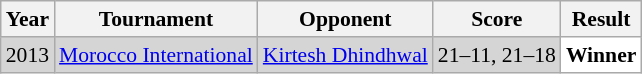<table class="sortable wikitable" style="font-size: 90%;">
<tr>
<th>Year</th>
<th>Tournament</th>
<th>Opponent</th>
<th>Score</th>
<th>Result</th>
</tr>
<tr style="background:#D5D5D5">
<td align="center">2013</td>
<td align="left"><a href='#'>Morocco International</a></td>
<td align="left"> <a href='#'>Kirtesh Dhindhwal</a></td>
<td align="left">21–11, 21–18</td>
<td style="text-align:left; background:white"> <strong>Winner</strong></td>
</tr>
</table>
